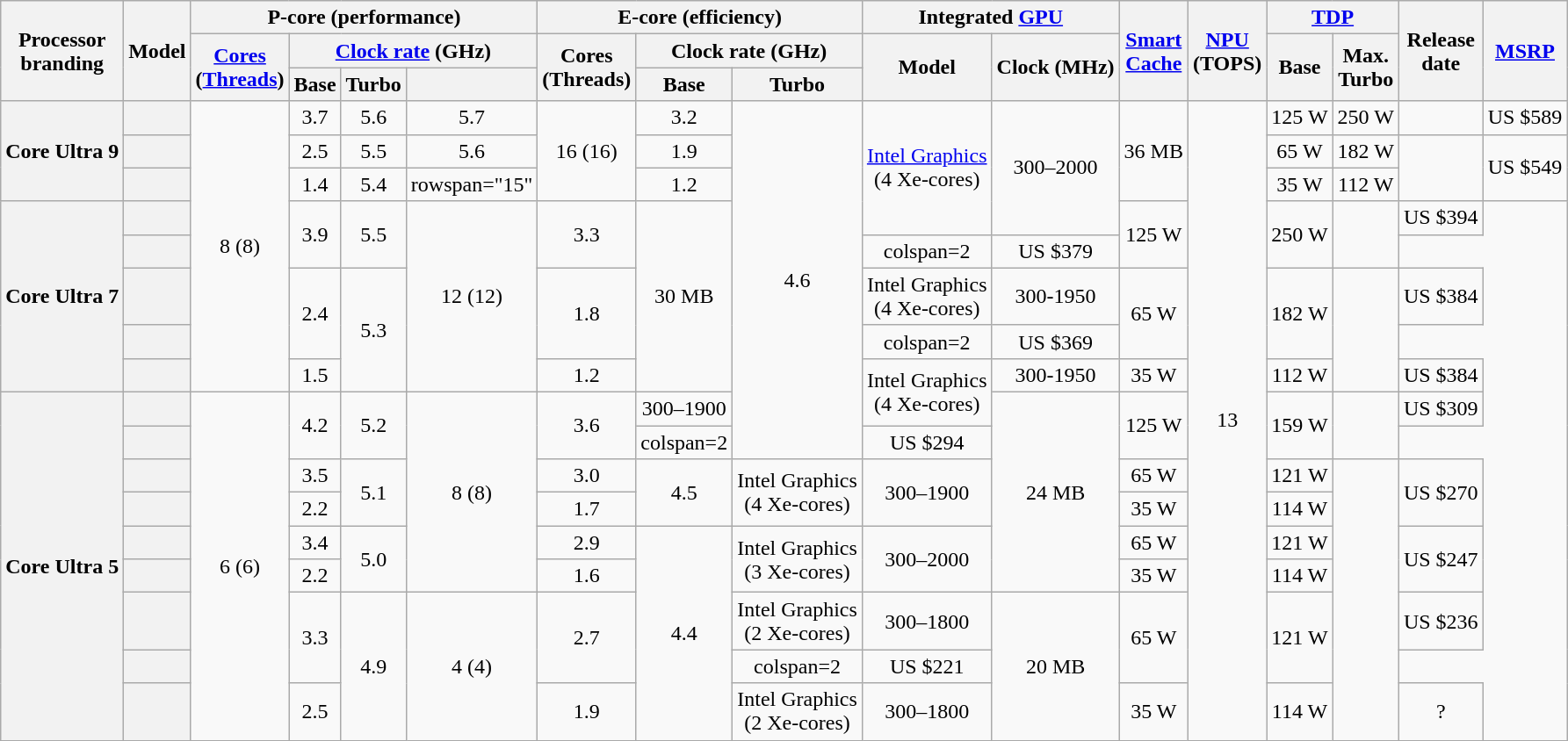<table class="wikitable sortable nowrap" style="text-align: center">
<tr>
<th class="unsortable" rowspan="3">Processor<br>branding</th>
<th rowspan="3">Model</th>
<th colspan="4">P-core (performance)</th>
<th colspan="3">E-core (efficiency)</th>
<th colspan="2">Integrated <a href='#'>GPU</a></th>
<th class="unsortable" rowspan="3"><a href='#'>Smart<br>Cache</a></th>
<th class="unsortable" rowspan="3"><a href='#'>NPU</a><br>(TOPS)</th>
<th colspan="2"><a href='#'>TDP</a></th>
<th rowspan="3">Release<br>date</th>
<th class="unsortable" rowspan="3"><a href='#'>MSRP</a></th>
</tr>
<tr>
<th class="unsortable" rowspan="2"><a href='#'>Cores</a><br>(<a href='#'>Threads</a>)</th>
<th colspan="3"><a href='#'>Clock rate</a> (GHz)</th>
<th class="unsortable" rowspan="2">Cores<br>(Threads)</th>
<th colspan="2">Clock rate (GHz)</th>
<th class="unsortable" rowspan="2">Model</th>
<th class="unsortable" rowspan="2">Clock (MHz)</th>
<th rowspan="2">Base</th>
<th class="unsortable" rowspan="2">Max.<br>Turbo</th>
</tr>
<tr>
<th class="unsortable">Base</th>
<th class="unsortable">Turbo</th>
<th class="unsortable"></th>
<th class="unsortable">Base</th>
<th class="unsortable">Turbo</th>
</tr>
<tr>
<th rowspan="3">Core Ultra 9</th>
<th style="text-align:left" data-sort-value="sku17"></th>
<td rowspan="8">8 (8)</td>
<td>3.7</td>
<td>5.6</td>
<td>5.7</td>
<td rowspan="3">16 (16)</td>
<td>3.2</td>
<td rowspan="10">4.6</td>
<td rowspan="4"><a href='#'>Intel Graphics</a><br>(4 Xe-cores)</td>
<td rowspan="4">300–2000</td>
<td rowspan="3">36 MB</td>
<td rowspan="17">13</td>
<td>125 W</td>
<td>250 W</td>
<td></td>
<td>US $589</td>
</tr>
<tr>
<th style="text-align:left" data-sort-value="sku16"></th>
<td>2.5</td>
<td>5.5</td>
<td>5.6</td>
<td>1.9</td>
<td>65 W</td>
<td>182 W</td>
<td rowspan="2"></td>
<td rowspan="2">US $549</td>
</tr>
<tr>
<th style="text-align:left" data-sort-value="sku15"></th>
<td>1.4</td>
<td>5.4</td>
<td>rowspan="15" </td>
<td>1.2</td>
<td>35 W</td>
<td>112 W</td>
</tr>
<tr>
<th rowspan="5">Core Ultra 7</th>
<th style="text-align:left" data-sort-value="sku14"></th>
<td rowspan="2">3.9</td>
<td rowspan="2">5.5</td>
<td rowspan="5">12 (12)</td>
<td rowspan="2">3.3</td>
<td rowspan="5">30 MB</td>
<td rowspan="2">125 W</td>
<td rowspan="2">250 W</td>
<td rowspan="2"></td>
<td>US $394</td>
</tr>
<tr>
<th style="text-align:left" data-sort-value="sku13"></th>
<td>colspan=2 </td>
<td>US $379</td>
</tr>
<tr>
<th style="text-align:left" data-sort-value="sku12"></th>
<td rowspan="2">2.4</td>
<td rowspan="3">5.3</td>
<td rowspan="2">1.8</td>
<td>Intel Graphics<br>(4 Xe-cores)</td>
<td>300-1950</td>
<td rowspan="2">65 W</td>
<td rowspan="2">182 W</td>
<td rowspan="3"></td>
<td>US $384</td>
</tr>
<tr>
<th style="text-align:left" data-sort-value="sku11"></th>
<td>colspan=2 </td>
<td>US $369</td>
</tr>
<tr>
<th style="text-align:left" data-sort-value="sku10"></th>
<td>1.5</td>
<td>1.2</td>
<td rowspan="2">Intel Graphics<br>(4 Xe-cores)</td>
<td>300-1950</td>
<td>35 W</td>
<td>112 W</td>
<td>US $384</td>
</tr>
<tr>
<th rowspan="9">Core Ultra 5</th>
<th style="text-align:left" data-sort-value="sku9"></th>
<td rowspan="9">6 (6)</td>
<td rowspan="2">4.2</td>
<td rowspan="2">5.2</td>
<td rowspan="6">8 (8)</td>
<td rowspan="2">3.6</td>
<td>300–1900</td>
<td rowspan="6">24 MB</td>
<td rowspan="2">125 W</td>
<td rowspan="2">159 W</td>
<td rowspan="2"></td>
<td>US $309</td>
</tr>
<tr>
<th style="text-align:left" data-sort-value="sku8"></th>
<td>colspan=2 </td>
<td>US $294</td>
</tr>
<tr>
<th style="text-align:left" data-sort-value="sku7"></th>
<td>3.5</td>
<td rowspan="2">5.1</td>
<td>3.0</td>
<td rowspan="2">4.5</td>
<td rowspan="2">Intel Graphics<br>(4 Xe-cores)</td>
<td rowspan="2">300–1900</td>
<td>65 W</td>
<td>121 W</td>
<td rowspan="7"></td>
<td rowspan="2">US $270</td>
</tr>
<tr>
<th style="text-align:left" data-sort-value="sku6"></th>
<td>2.2</td>
<td>1.7</td>
<td>35 W</td>
<td>114 W</td>
</tr>
<tr>
<th style="text-align:left" data-sort-value="sku5"></th>
<td>3.4</td>
<td rowspan="2">5.0</td>
<td>2.9</td>
<td rowspan="5">4.4</td>
<td rowspan="2">Intel Graphics<br>(3 Xe-cores)</td>
<td rowspan="2">300–2000</td>
<td>65 W</td>
<td>121 W</td>
<td rowspan="2">US $247</td>
</tr>
<tr>
<th style="text-align:left" data-sort-value="sku4"></th>
<td>2.2</td>
<td>1.6</td>
<td>35 W</td>
<td>114 W</td>
</tr>
<tr>
<th style="text-align:left" data-sort-value="sku3"></th>
<td rowspan="2">3.3</td>
<td rowspan="3">4.9</td>
<td rowspan="3">4 (4)</td>
<td rowspan="2">2.7</td>
<td>Intel Graphics<br>(2 Xe-cores)</td>
<td>300–1800</td>
<td rowspan="3">20 MB</td>
<td rowspan="2">65 W</td>
<td rowspan="2">121 W</td>
<td>US $236</td>
</tr>
<tr>
<th style="text-align:left" data-sort-value="sku2"></th>
<td>colspan=2 </td>
<td>US $221</td>
</tr>
<tr>
<th style="text-align:left" data-sort-value="sku1"></th>
<td>2.5</td>
<td>1.9</td>
<td>Intel Graphics<br>(2 Xe-cores)</td>
<td>300–1800</td>
<td>35 W</td>
<td>114 W</td>
<td>?</td>
</tr>
</table>
